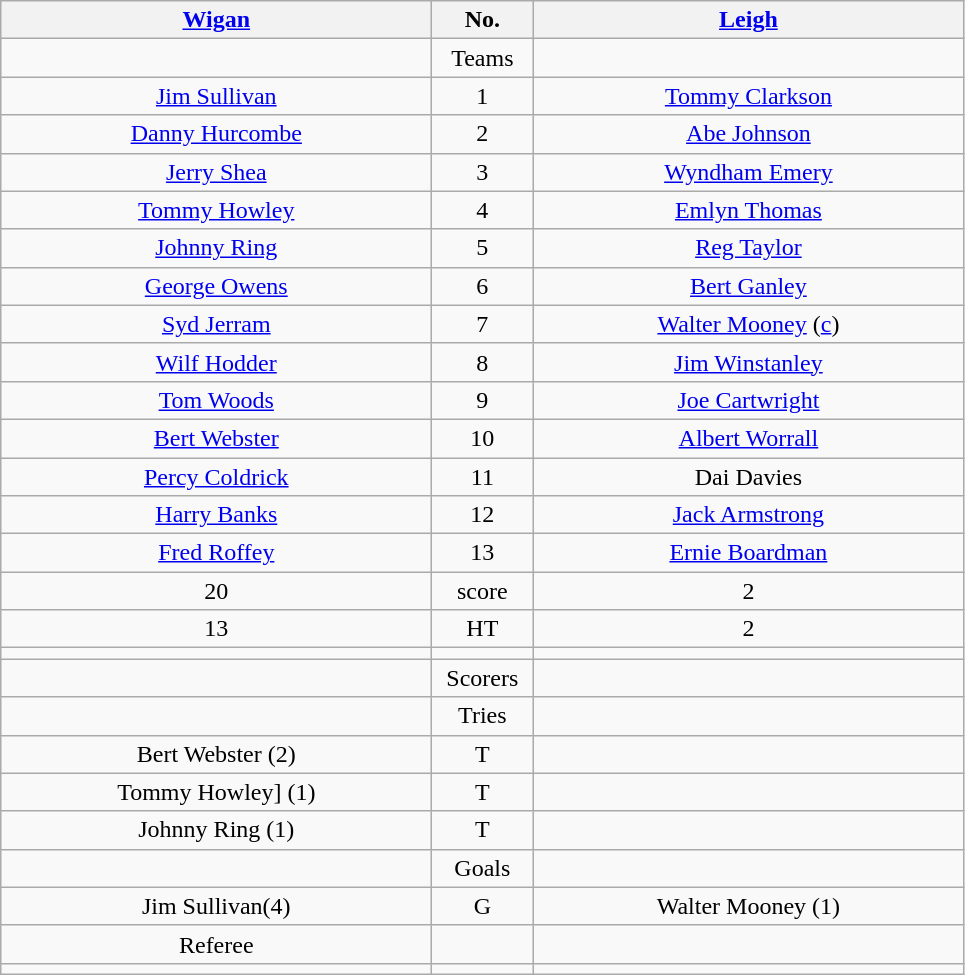<table class="wikitable" style="text-align:center;">
<tr>
<th width=280 abbr="Wigan"><a href='#'>Wigan</a></th>
<th width=60 abbr="Number">No.</th>
<th width=280 abbr="Leigh"><a href='#'>Leigh</a></th>
</tr>
<tr>
<td></td>
<td>Teams</td>
<td></td>
</tr>
<tr>
<td><a href='#'>Jim Sullivan</a></td>
<td>1</td>
<td><a href='#'>Tommy Clarkson</a></td>
</tr>
<tr>
<td><a href='#'>Danny Hurcombe</a></td>
<td>2</td>
<td><a href='#'>Abe Johnson</a></td>
</tr>
<tr>
<td><a href='#'>Jerry Shea</a></td>
<td>3</td>
<td><a href='#'>Wyndham Emery</a></td>
</tr>
<tr>
<td><a href='#'>Tommy Howley</a></td>
<td>4</td>
<td><a href='#'>Emlyn Thomas</a></td>
</tr>
<tr>
<td><a href='#'>Johnny Ring</a></td>
<td>5</td>
<td><a href='#'>Reg Taylor</a></td>
</tr>
<tr>
<td><a href='#'>George Owens</a></td>
<td>6</td>
<td><a href='#'>Bert Ganley</a></td>
</tr>
<tr>
<td><a href='#'>Syd Jerram</a></td>
<td>7</td>
<td><a href='#'>Walter Mooney</a> (<a href='#'>c</a>)</td>
</tr>
<tr>
<td><a href='#'>Wilf Hodder</a></td>
<td>8</td>
<td><a href='#'>Jim Winstanley</a></td>
</tr>
<tr>
<td><a href='#'>Tom Woods</a></td>
<td>9</td>
<td><a href='#'>Joe Cartwright</a></td>
</tr>
<tr>
<td><a href='#'>Bert Webster</a></td>
<td>10</td>
<td><a href='#'>Albert Worrall</a></td>
</tr>
<tr>
<td><a href='#'>Percy Coldrick</a></td>
<td>11</td>
<td>Dai Davies</td>
</tr>
<tr>
<td><a href='#'>Harry Banks</a></td>
<td>12</td>
<td><a href='#'>Jack Armstrong</a></td>
</tr>
<tr>
<td><a href='#'>Fred Roffey</a></td>
<td>13</td>
<td><a href='#'>Ernie Boardman</a></td>
</tr>
<tr>
<td>20</td>
<td>score</td>
<td>2</td>
</tr>
<tr>
<td>13</td>
<td>HT</td>
<td>2</td>
</tr>
<tr>
<td></td>
<td></td>
<td></td>
</tr>
<tr>
<td></td>
<td>Scorers</td>
<td></td>
</tr>
<tr>
<td></td>
<td>Tries</td>
<td></td>
</tr>
<tr>
<td>Bert Webster (2)</td>
<td>T</td>
<td></td>
</tr>
<tr>
<td>Tommy Howley] (1)</td>
<td>T</td>
<td></td>
</tr>
<tr>
<td>Johnny Ring (1)</td>
<td>T</td>
<td></td>
</tr>
<tr>
<td></td>
<td>Goals</td>
<td></td>
</tr>
<tr>
<td>Jim Sullivan(4)</td>
<td>G</td>
<td>Walter Mooney (1)</td>
</tr>
<tr>
<td>Referee</td>
<td></td>
<td ()></td>
</tr>
<tr>
<td></td>
<td></td>
<td></td>
</tr>
</table>
